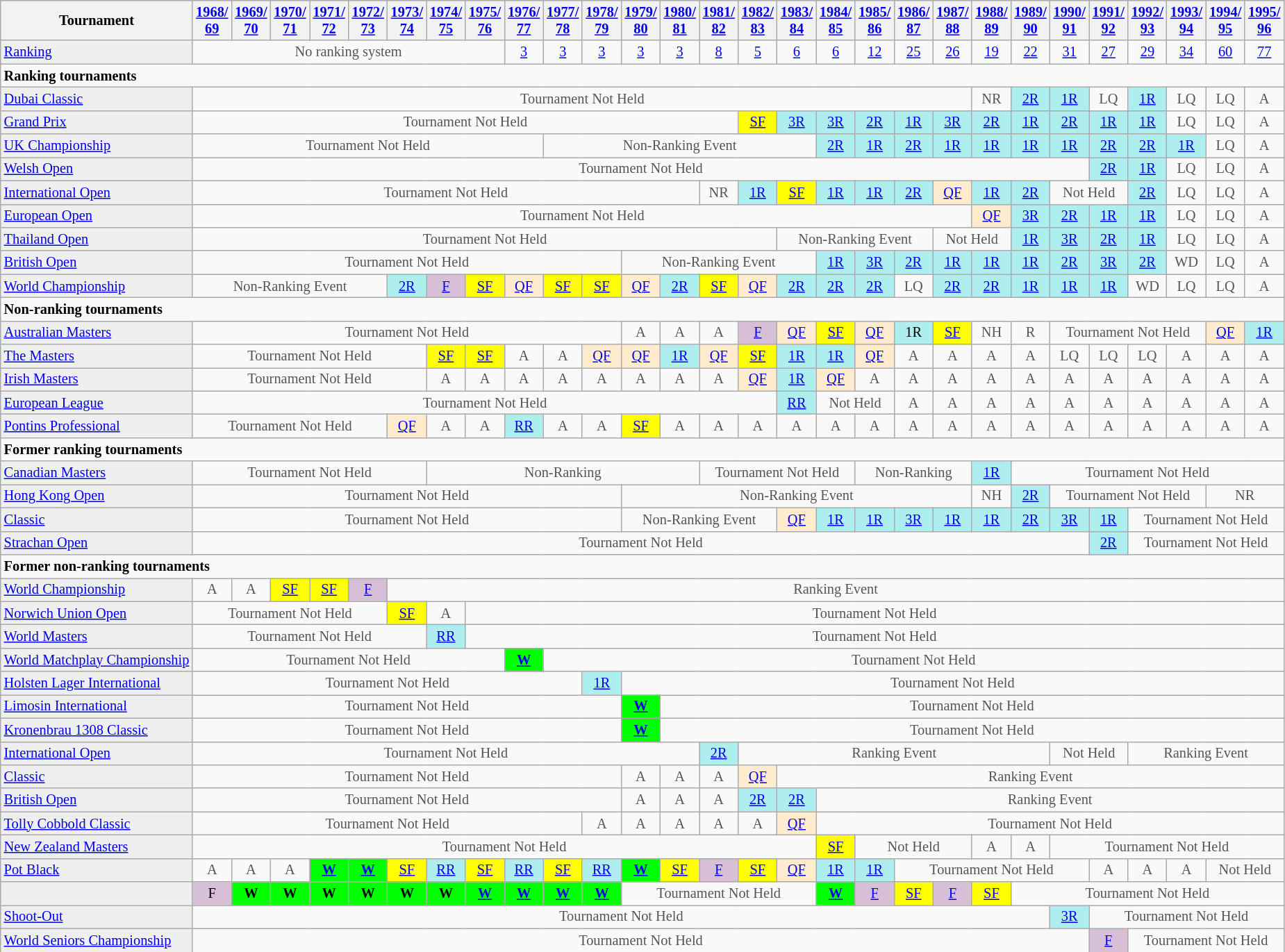<table class="wikitable" style="font-size:85%">
<tr>
<th><strong>Tournament</strong></th>
<th><a href='#'>1968/<br>69</a></th>
<th><a href='#'>1969/<br>70</a></th>
<th><a href='#'>1970/<br>71</a></th>
<th><a href='#'>1971/<br>72</a></th>
<th><a href='#'>1972/<br>73</a></th>
<th><a href='#'>1973/<br>74</a></th>
<th><a href='#'>1974/<br>75</a></th>
<th><a href='#'>1975/<br>76</a></th>
<th><a href='#'>1976/<br>77</a></th>
<th><a href='#'>1977/<br>78</a></th>
<th><a href='#'>1978/<br>79</a></th>
<th><a href='#'>1979/<br>80</a></th>
<th><a href='#'>1980/<br>81</a></th>
<th><a href='#'>1981/<br>82</a></th>
<th><a href='#'>1982/<br>83</a></th>
<th><a href='#'>1983/<br>84</a></th>
<th><a href='#'>1984/<br>85</a></th>
<th><a href='#'>1985/<br>86</a></th>
<th><a href='#'>1986/<br>87</a></th>
<th><a href='#'>1987/<br>88</a></th>
<th><a href='#'>1988/<br>89</a></th>
<th><a href='#'>1989/<br>90</a></th>
<th><a href='#'>1990/<br>91</a></th>
<th><a href='#'>1991/<br>92</a></th>
<th><a href='#'>1992/<br>93</a></th>
<th><a href='#'>1993/<br>94</a></th>
<th><a href='#'>1994/<br>95</a></th>
<th><a href='#'>1995/<br>96</a></th>
</tr>
<tr>
<td style="background:#EFEFEF;"><a href='#'>Ranking</a></td>
<td align="center" colspan="8" style="color:#555555;">No ranking system</td>
<td align="center"><a href='#'>3</a></td>
<td align="center"><a href='#'>3</a></td>
<td align="center"><a href='#'>3</a></td>
<td align="center"><a href='#'>3</a></td>
<td align="center"><a href='#'>3</a></td>
<td align="center"><a href='#'>8</a></td>
<td align="center"><a href='#'>5</a></td>
<td align="center"><a href='#'>6</a></td>
<td align="center"><a href='#'>6</a></td>
<td align="center"><a href='#'>12</a></td>
<td align="center"><a href='#'>25</a></td>
<td align="center"><a href='#'>26</a></td>
<td align="center"><a href='#'>19</a></td>
<td align="center"><a href='#'>22</a></td>
<td align="center"><a href='#'>31</a></td>
<td align="center"><a href='#'>27</a></td>
<td align="center"><a href='#'>29</a></td>
<td align="center"><a href='#'>34</a></td>
<td align="center"><a href='#'>60</a></td>
<td align="center"><a href='#'>77</a></td>
</tr>
<tr>
<td colspan="50"><strong>Ranking tournaments</strong></td>
</tr>
<tr>
<td style="background:#EFEFEF;"><a href='#'>Dubai Classic</a></td>
<td style="text-align:center; color:#555555;" colspan="20">Tournament Not Held</td>
<td align="center" style="color:#555555;">NR</td>
<td style="text-align:center; background:#afeeee;"><a href='#'>2R</a></td>
<td style="text-align:center; background:#afeeee;"><a href='#'>1R</a></td>
<td align="center" style="color:#555555;">LQ</td>
<td style="text-align:center; background:#afeeee;"><a href='#'>1R</a></td>
<td align="center" style="color:#555555;">LQ</td>
<td align="center" style="color:#555555;">LQ</td>
<td align="center" style="color:#555555;">A</td>
</tr>
<tr>
<td style="background:#EFEFEF;"><a href='#'>Grand Prix</a></td>
<td style="text-align:center; color:#555555;" colspan="14">Tournament Not Held</td>
<td style="text-align:center; background:yellow;"><a href='#'>SF</a></td>
<td style="text-align:center; background:#afeeee;"><a href='#'>3R</a></td>
<td style="text-align:center; background:#afeeee;"><a href='#'>3R</a></td>
<td style="text-align:center; background:#afeeee;"><a href='#'>2R</a></td>
<td style="text-align:center; background:#afeeee;"><a href='#'>1R</a></td>
<td style="text-align:center; background:#afeeee;"><a href='#'>3R</a></td>
<td style="text-align:center; background:#afeeee;"><a href='#'>2R</a></td>
<td style="text-align:center; background:#afeeee;"><a href='#'>1R</a></td>
<td style="text-align:center; background:#afeeee;"><a href='#'>2R</a></td>
<td style="text-align:center; background:#afeeee;"><a href='#'>1R</a></td>
<td style="text-align:center; background:#afeeee;"><a href='#'>1R</a></td>
<td align="center" style="color:#555555;">LQ</td>
<td align="center" style="color:#555555;">LQ</td>
<td align="center" style="color:#555555;">A</td>
</tr>
<tr>
<td style="background:#EFEFEF;"><a href='#'>UK Championship</a></td>
<td style="text-align:center; color:#555555;" colspan="9">Tournament Not Held</td>
<td style="text-align:center; color:#555555;" colspan="7">Non-Ranking Event</td>
<td style="text-align:center; background:#afeeee;"><a href='#'>2R</a></td>
<td style="text-align:center; background:#afeeee;"><a href='#'>1R</a></td>
<td style="text-align:center; background:#afeeee;"><a href='#'>2R</a></td>
<td style="text-align:center; background:#afeeee;"><a href='#'>1R</a></td>
<td style="text-align:center; background:#afeeee;"><a href='#'>1R</a></td>
<td style="text-align:center; background:#afeeee;"><a href='#'>1R</a></td>
<td style="text-align:center; background:#afeeee;"><a href='#'>1R</a></td>
<td style="text-align:center; background:#afeeee;"><a href='#'>2R</a></td>
<td style="text-align:center; background:#afeeee;"><a href='#'>2R</a></td>
<td style="text-align:center; background:#afeeee;"><a href='#'>1R</a></td>
<td align="center" style="color:#555555;">LQ</td>
<td align="center" style="color:#555555;">A</td>
</tr>
<tr>
<td style="background:#EFEFEF;"><a href='#'>Welsh Open</a></td>
<td style="text-align:center; color:#555555;" colspan="23">Tournament Not Held</td>
<td style="text-align:center; background:#afeeee;"><a href='#'>2R</a></td>
<td style="text-align:center; background:#afeeee;"><a href='#'>1R</a></td>
<td align="center" style="color:#555555;">LQ</td>
<td align="center" style="color:#555555;">LQ</td>
<td align="center" style="color:#555555;">A</td>
</tr>
<tr>
<td style="background:#EFEFEF;"><a href='#'>International Open</a></td>
<td style="text-align:center; color:#555555;" colspan="13">Tournament Not Held</td>
<td align="center" style="color:#555555;">NR</td>
<td style="text-align:center; background:#afeeee;"><a href='#'>1R</a></td>
<td style="text-align:center; background:yellow;"><a href='#'>SF</a></td>
<td style="text-align:center; background:#afeeee;"><a href='#'>1R</a></td>
<td style="text-align:center; background:#afeeee;"><a href='#'>1R</a></td>
<td style="text-align:center; background:#afeeee;"><a href='#'>2R</a></td>
<td style="text-align:center; background:#ffebcd;"><a href='#'>QF</a></td>
<td style="text-align:center; background:#afeeee;"><a href='#'>1R</a></td>
<td style="text-align:center; background:#afeeee;"><a href='#'>2R</a></td>
<td style="text-align:center; color:#555555;" colspan="2">Not Held</td>
<td style="text-align:center; background:#afeeee;"><a href='#'>2R</a></td>
<td align="center" style="color:#555555;">LQ</td>
<td align="center" style="color:#555555;">LQ</td>
<td align="center" style="color:#555555;">A</td>
</tr>
<tr>
<td style="background:#EFEFEF;"><a href='#'>European Open</a></td>
<td style="text-align:center; color:#555555;" colspan="20">Tournament Not Held</td>
<td style="text-align:center; background:#ffebcd;"><a href='#'>QF</a></td>
<td style="text-align:center; background:#afeeee;"><a href='#'>3R</a></td>
<td style="text-align:center; background:#afeeee;"><a href='#'>2R</a></td>
<td style="text-align:center; background:#afeeee;"><a href='#'>1R</a></td>
<td style="text-align:center; background:#afeeee;"><a href='#'>1R</a></td>
<td align="center" style="color:#555555;">LQ</td>
<td align="center" style="color:#555555;">LQ</td>
<td align="center" style="color:#555555;">A</td>
</tr>
<tr>
<td style="background:#EFEFEF;"><a href='#'>Thailand Open</a></td>
<td style="text-align:center; color:#555555;" colspan="15">Tournament Not Held</td>
<td style="text-align:center; color:#555555;" colspan="4">Non-Ranking Event</td>
<td style="text-align:center; color:#555555;" colspan="2">Not Held</td>
<td style="text-align:center; background:#afeeee;"><a href='#'>1R</a></td>
<td style="text-align:center; background:#afeeee;"><a href='#'>3R</a></td>
<td style="text-align:center; background:#afeeee;"><a href='#'>2R</a></td>
<td style="text-align:center; background:#afeeee;"><a href='#'>1R</a></td>
<td align="center" style="color:#555555;">LQ</td>
<td align="center" style="color:#555555;">LQ</td>
<td align="center" style="color:#555555;">A</td>
</tr>
<tr>
<td style="background:#EFEFEF;"><a href='#'>British Open</a></td>
<td style="text-align:center; color:#555555;" colspan="11">Tournament Not Held</td>
<td style="text-align:center; color:#555555;" colspan="5">Non-Ranking Event</td>
<td style="text-align:center; background:#afeeee;"><a href='#'>1R</a></td>
<td style="text-align:center; background:#afeeee;"><a href='#'>3R</a></td>
<td style="text-align:center; background:#afeeee;"><a href='#'>2R</a></td>
<td style="text-align:center; background:#afeeee;"><a href='#'>1R</a></td>
<td style="text-align:center; background:#afeeee;"><a href='#'>1R</a></td>
<td style="text-align:center; background:#afeeee;"><a href='#'>1R</a></td>
<td style="text-align:center; background:#afeeee;"><a href='#'>2R</a></td>
<td style="text-align:center; background:#afeeee;"><a href='#'>3R</a></td>
<td style="text-align:center; background:#afeeee;"><a href='#'>2R</a></td>
<td align="center" style="color:#555555;">WD</td>
<td align="center" style="color:#555555;">LQ</td>
<td align="center" style="color:#555555;">A</td>
</tr>
<tr>
<td style="background:#EFEFEF;"><a href='#'>World Championship</a></td>
<td style="text-align:center; color:#555555;" colspan="5">Non-Ranking Event</td>
<td style="text-align:center; background:#afeeee;"><a href='#'>2R</a></td>
<td style="text-align:center; background:thistle;"><a href='#'>F</a></td>
<td style="text-align:center; background:yellow;"><a href='#'>SF</a></td>
<td style="text-align:center; background:#ffebcd;"><a href='#'>QF</a></td>
<td style="text-align:center; background:yellow;"><a href='#'>SF</a></td>
<td style="text-align:center; background:yellow;"><a href='#'>SF</a></td>
<td style="text-align:center; background:#ffebcd;"><a href='#'>QF</a></td>
<td style="text-align:center; background:#afeeee;"><a href='#'>2R</a></td>
<td style="text-align:center; background:yellow;"><a href='#'>SF</a></td>
<td style="text-align:center; background:#ffebcd;"><a href='#'>QF</a></td>
<td style="text-align:center; background:#afeeee;"><a href='#'>2R</a></td>
<td style="text-align:center; background:#afeeee;"><a href='#'>2R</a></td>
<td style="text-align:center; background:#afeeee;"><a href='#'>2R</a></td>
<td align="center" style="color:#555555;">LQ</td>
<td style="text-align:center; background:#afeeee;"><a href='#'>2R</a></td>
<td style="text-align:center; background:#afeeee;"><a href='#'>2R</a></td>
<td style="text-align:center; background:#afeeee;"><a href='#'>1R</a></td>
<td style="text-align:center; background:#afeeee;"><a href='#'>1R</a></td>
<td style="text-align:center; background:#afeeee;"><a href='#'>1R</a></td>
<td align="center" style="color:#555555;">WD</td>
<td align="center" style="color:#555555;">LQ</td>
<td align="center" style="color:#555555;">LQ</td>
<td align="center" style="color:#555555;">A</td>
</tr>
<tr>
<td colspan="50"><strong>Non-ranking tournaments</strong></td>
</tr>
<tr>
<td style="background:#EFEFEF;"><a href='#'>Australian Masters</a></td>
<td style="text-align:center; color:#555555;" colspan="11">Tournament Not Held</td>
<td align="center" style="color:#555555;">A</td>
<td align="center" style="color:#555555;">A</td>
<td align="center" style="color:#555555;">A</td>
<td style="text-align:center; background:thistle;"><a href='#'>F</a></td>
<td style="text-align:center; background:#ffebcd;"><a href='#'>QF</a></td>
<td style="text-align:center; background:yellow;"><a href='#'>SF</a></td>
<td style="text-align:center; background:#ffebcd;"><a href='#'>QF</a></td>
<td style="text-align:center; background:#afeeee;">1R</td>
<td style="text-align:center; background:yellow;"><a href='#'>SF</a></td>
<td align="center" style="color:#555555;">NH</td>
<td align="center" style="color:#555555;">R</td>
<td style="text-align:center; color:#555555;" colspan="4">Tournament Not Held</td>
<td style="text-align:center; background:#ffebcd;"><a href='#'>QF</a></td>
<td style="text-align:center; background:#afeeee;"><a href='#'>1R</a></td>
</tr>
<tr>
<td style="background:#EFEFEF;"><a href='#'>The Masters</a></td>
<td align="center" colspan="6" style="color:#555555;">Tournament Not Held</td>
<td style="text-align:center; background:yellow;"><a href='#'>SF</a></td>
<td style="text-align:center; background:yellow;"><a href='#'>SF</a></td>
<td style="text-align:center; color:#555555;">A</td>
<td style="text-align:center; color:#555555;">A</td>
<td style="text-align:center; background:#ffebcd;"><a href='#'>QF</a></td>
<td style="text-align:center; background:#ffebcd;"><a href='#'>QF</a></td>
<td style="text-align:center; background:#afeeee;"><a href='#'>1R</a></td>
<td style="text-align:center; background:#ffebcd;"><a href='#'>QF</a></td>
<td style="text-align:center; background:yellow;"><a href='#'>SF</a></td>
<td style="text-align:center; background:#afeeee;"><a href='#'>1R</a></td>
<td style="text-align:center; background:#afeeee;"><a href='#'>1R</a></td>
<td style="text-align:center; background:#ffebcd;"><a href='#'>QF</a></td>
<td style="text-align:center; color:#555555;">A</td>
<td style="text-align:center; color:#555555;">A</td>
<td style="text-align:center; color:#555555;">A</td>
<td style="text-align:center; color:#555555;">A</td>
<td style="text-align:center; color:#555555;">LQ</td>
<td style="text-align:center; color:#555555;">LQ</td>
<td style="text-align:center; color:#555555;">LQ</td>
<td style="text-align:center; color:#555555;">A</td>
<td style="text-align:center; color:#555555;">A</td>
<td style="text-align:center; color:#555555;">A</td>
</tr>
<tr>
<td style="background:#EFEFEF;"><a href='#'>Irish Masters</a></td>
<td style="text-align:center; color:#555555;" colspan="6">Tournament Not Held</td>
<td style="text-align:center; color:#555555;">A</td>
<td style="text-align:center; color:#555555;">A</td>
<td style="text-align:center; color:#555555;">A</td>
<td style="text-align:center; color:#555555;">A</td>
<td style="text-align:center; color:#555555;">A</td>
<td style="text-align:center; color:#555555;">A</td>
<td style="text-align:center; color:#555555;">A</td>
<td style="text-align:center; color:#555555;">A</td>
<td style="text-align:center; background:#ffebcd;"><a href='#'>QF</a></td>
<td style="text-align:center; background:#afeeee;"><a href='#'>1R</a></td>
<td style="text-align:center; background:#ffebcd;"><a href='#'>QF</a></td>
<td style="text-align:center; color:#555555;">A</td>
<td style="text-align:center; color:#555555;">A</td>
<td style="text-align:center; color:#555555;">A</td>
<td style="text-align:center; color:#555555;">A</td>
<td style="text-align:center; color:#555555;">A</td>
<td style="text-align:center; color:#555555;">A</td>
<td style="text-align:center; color:#555555;">A</td>
<td style="text-align:center; color:#555555;">A</td>
<td style="text-align:center; color:#555555;">A</td>
<td style="text-align:center; color:#555555;">A</td>
<td style="text-align:center; color:#555555;">A</td>
</tr>
<tr>
<td style="background:#EFEFEF;"><a href='#'>European League</a></td>
<td colspan="15" style="text-align:center; color:#555555;">Tournament Not Held</td>
<td style="text-align:center; background:#afeeee;"><a href='#'>RR</a></td>
<td colspan="2" style="text-align:center; color:#555555;">Not Held</td>
<td align="center" style="color:#555555;">A</td>
<td align="center" style="color:#555555;">A</td>
<td align="center" style="color:#555555;">A</td>
<td align="center" style="color:#555555;">A</td>
<td align="center" style="color:#555555;">A</td>
<td align="center" style="color:#555555;">A</td>
<td align="center" style="color:#555555;">A</td>
<td align="center" style="color:#555555;">A</td>
<td align="center" style="color:#555555;">A</td>
<td align="center" style="color:#555555;">A</td>
</tr>
<tr>
<td style="background:#EFEFEF;"><a href='#'>Pontins Professional</a></td>
<td style="text-align:center; color:#555555;" colspan="5">Tournament Not Held</td>
<td style="text-align:center; background:#ffebcd;"><a href='#'>QF</a></td>
<td align="center" style="color:#555555;">A</td>
<td align="center" style="color:#555555;">A</td>
<td style="text-align:center; background:#afeeee;"><a href='#'>RR</a></td>
<td align="center" style="color:#555555;">A</td>
<td align="center" style="color:#555555;">A</td>
<td style="text-align:center; background:yellow;"><a href='#'>SF</a></td>
<td align="center" style="color:#555555;">A</td>
<td align="center" style="color:#555555;">A</td>
<td align="center" style="color:#555555;">A</td>
<td align="center" style="color:#555555;">A</td>
<td align="center" style="color:#555555;">A</td>
<td align="center" style="color:#555555;">A</td>
<td align="center" style="color:#555555;">A</td>
<td align="center" style="color:#555555;">A</td>
<td align="center" style="color:#555555;">A</td>
<td align="center" style="color:#555555;">A</td>
<td align="center" style="color:#555555;">A</td>
<td align="center" style="color:#555555;">A</td>
<td align="center" style="color:#555555;">A</td>
<td align="center" style="color:#555555;">A</td>
<td align="center" style="color:#555555;">A</td>
<td align="center" style="color:#555555;">A</td>
</tr>
<tr>
<td colspan="50"><strong>Former ranking tournaments</strong></td>
</tr>
<tr>
<td style="background:#EFEFEF;"><a href='#'>Canadian Masters</a></td>
<td style="text-align:center; color:#555555;" colspan="6">Tournament Not Held</td>
<td style="text-align:center; color:#555555;" colspan="7">Non-Ranking</td>
<td style="text-align:center; color:#555555;" colspan="4">Tournament Not Held</td>
<td style="text-align:center; color:#555555;" colspan="3">Non-Ranking</td>
<td style="text-align:center; background:#afeeee;"><a href='#'>1R</a></td>
<td style="text-align:center; color:#555555;" colspan="7">Tournament Not Held</td>
</tr>
<tr>
<td style="background:#EFEFEF;"><a href='#'>Hong Kong Open</a></td>
<td style="text-align:center; color:#555555;" colspan="11">Tournament Not Held</td>
<td style="text-align:center; color:#555555;" colspan="9">Non-Ranking Event</td>
<td align="center" style="color:#555555;">NH</td>
<td style="text-align:center; background:#afeeee;"><a href='#'>2R</a></td>
<td style="text-align:center; color:#555555;" colspan="4">Tournament Not Held</td>
<td style="text-align:center; color:#555555;" colspan="2">NR</td>
</tr>
<tr>
<td style="background:#EFEFEF;"><a href='#'>Classic</a></td>
<td style="text-align:center; color:#555555;" colspan="11">Tournament Not Held</td>
<td style="text-align:center; color:#555555;" colspan="4">Non-Ranking Event</td>
<td style="text-align:center; background:#ffebcd;"><a href='#'>QF</a></td>
<td style="text-align:center; background:#afeeee;"><a href='#'>1R</a></td>
<td style="text-align:center; background:#afeeee;"><a href='#'>1R</a></td>
<td style="text-align:center; background:#afeeee;"><a href='#'>3R</a></td>
<td style="text-align:center; background:#afeeee;"><a href='#'>1R</a></td>
<td style="text-align:center; background:#afeeee;"><a href='#'>1R</a></td>
<td style="text-align:center; background:#afeeee;"><a href='#'>2R</a></td>
<td style="text-align:center; background:#afeeee;"><a href='#'>3R</a></td>
<td style="text-align:center; background:#afeeee;"><a href='#'>1R</a></td>
<td style="text-align:center; color:#555555;" colspan="4">Tournament Not Held</td>
</tr>
<tr>
<td style="background:#EFEFEF;"><a href='#'>Strachan Open</a></td>
<td style="text-align:center; color:#555555;" colspan="23">Tournament Not Held</td>
<td style="text-align:center; background:#afeeee;"><a href='#'>2R</a></td>
<td style="text-align:center; color:#555555;" colspan="4">Tournament Not Held</td>
</tr>
<tr>
<td colspan="50"><strong>Former non-ranking tournaments</strong></td>
</tr>
<tr>
<td style="background:#EFEFEF;"><a href='#'>World Championship</a></td>
<td align="center" style="color:#555555;">A</td>
<td align="center" style="color:#555555;">A</td>
<td style="text-align:center; background:yellow;"><a href='#'>SF</a></td>
<td style="text-align:center; background:yellow;"><a href='#'>SF</a></td>
<td style="text-align:center; background:thistle;"><a href='#'>F</a></td>
<td style="text-align:center; color:#555555;" colspan="30">Ranking Event</td>
</tr>
<tr>
<td style="background:#EFEFEF;"><a href='#'>Norwich Union Open</a></td>
<td style="text-align:center; color:#555555;" colspan="5">Tournament Not Held</td>
<td style="text-align:center; background:yellow;"><a href='#'>SF</a></td>
<td align="center" style="color:#555555;">A</td>
<td style="text-align:center; color:#555555;" colspan="30">Tournament Not Held</td>
</tr>
<tr>
<td style="background:#EFEFEF;"><a href='#'>World Masters</a></td>
<td style="text-align:center; color:#555555;" colspan="6">Tournament Not Held</td>
<td style="text-align:center; background:#afeeee;"><a href='#'>RR</a></td>
<td style="text-align:center; color:#555555;" colspan="30">Tournament Not Held</td>
</tr>
<tr>
<td style="background:#EFEFEF;"><a href='#'>World Matchplay Championship</a></td>
<td style="text-align:center; color:#555555;" colspan="8">Tournament Not Held</td>
<td style="text-align:center; background:#0f0;"><a href='#'><strong>W</strong></a></td>
<td style="text-align:center; color:#555555;" colspan="30">Tournament Not Held</td>
</tr>
<tr>
<td style="background:#EFEFEF;"><a href='#'>Holsten Lager International</a></td>
<td style="text-align:center; color:#555555;" colspan="10">Tournament Not Held</td>
<td style="text-align:center; background:#afeeee;"><a href='#'>1R</a></td>
<td style="text-align:center; color:#555555;" colspan="30">Tournament Not Held</td>
</tr>
<tr>
<td style="background:#EFEFEF;"><a href='#'>Limosin International</a></td>
<td style="text-align:center; color:#555555;" colspan="11">Tournament Not Held</td>
<td style="text-align:center; background:#0f0;"><a href='#'><strong>W</strong></a></td>
<td style="text-align:center; color:#555555;" colspan="30">Tournament Not Held</td>
</tr>
<tr>
<td style="background:#EFEFEF;"><a href='#'>Kronenbrau 1308 Classic</a></td>
<td style="text-align:center; color:#555555;" colspan="11">Tournament Not Held</td>
<td style="text-align:center; background:#0f0;"><a href='#'><strong>W</strong></a></td>
<td style="text-align:center; color:#555555;" colspan="30">Tournament Not Held</td>
</tr>
<tr>
<td style="background:#EFEFEF;"><a href='#'>International Open</a></td>
<td style="text-align:center; color:#555555;" colspan="13">Tournament Not Held</td>
<td style="text-align:center; background:#afeeee;"><a href='#'>2R</a></td>
<td style="text-align:center; color:#555555;" colspan="8">Ranking Event</td>
<td style="text-align:center; color:#555555;" colspan="2">Not Held</td>
<td style="text-align:center; color:#555555;" colspan="4">Ranking Event</td>
</tr>
<tr>
<td style="background:#EFEFEF;"><a href='#'>Classic</a></td>
<td style="text-align:center; color:#555555;" colspan="11">Tournament Not Held</td>
<td align="center" style="color:#555555;">A</td>
<td align="center" style="color:#555555;">A</td>
<td align="center" style="color:#555555;">A</td>
<td style="text-align:center; background:#ffebcd;"><a href='#'>QF</a></td>
<td style="text-align:center; color:#555555;" colspan="20">Ranking Event</td>
</tr>
<tr>
<td style="background:#EFEFEF;"><a href='#'>British Open</a></td>
<td style="text-align:center; color:#555555;" colspan="11">Tournament Not Held</td>
<td align="center" style="color:#555555;">A</td>
<td align="center" style="color:#555555;">A</td>
<td align="center" style="color:#555555;">A</td>
<td style="text-align:center; background:#afeeee;"><a href='#'>2R</a></td>
<td style="text-align:center; background:#afeeee;"><a href='#'>2R</a></td>
<td style="text-align:center; color:#555555;" colspan="20">Ranking Event</td>
</tr>
<tr>
<td style="background:#EFEFEF;"><a href='#'>Tolly Cobbold Classic</a></td>
<td style="text-align:center; color:#555555;" colspan="10">Tournament Not Held</td>
<td align="center" style="color:#555555;">A</td>
<td align="center" style="color:#555555;">A</td>
<td align="center" style="color:#555555;">A</td>
<td align="center" style="color:#555555;">A</td>
<td align="center" style="color:#555555;">A</td>
<td style="text-align:center; background:#ffebcd;"><a href='#'>QF</a></td>
<td style="text-align:center; color:#555555;" colspan="20">Tournament Not Held</td>
</tr>
<tr>
<td style="background:#EFEFEF;"><a href='#'>New Zealand Masters</a></td>
<td style="text-align:center; color:#555555;" colspan="16">Tournament Not Held</td>
<td style="text-align:center; background:yellow;"><a href='#'>SF</a></td>
<td style="text-align:center; color:#555555;" colspan="3">Not Held</td>
<td align="center" style="color:#555555;">A</td>
<td align="center" style="color:#555555;">A</td>
<td style="text-align:center; color:#555555;" colspan="20">Tournament Not Held</td>
</tr>
<tr>
<td style="background:#EFEFEF;"><a href='#'>Pot Black</a></td>
<td align="center" style="color:#555555;">A</td>
<td align="center" style="color:#555555;">A</td>
<td align="center" style="color:#555555;">A</td>
<td style="text-align:center; background:#0f0;"><a href='#'><strong>W</strong></a></td>
<td style="text-align:center; background:#0f0;"><a href='#'><strong>W</strong></a></td>
<td style="text-align:center; background:yellow;"><a href='#'>SF</a></td>
<td style="text-align:center; background:#afeeee;"><a href='#'>RR</a></td>
<td style="text-align:center; background:yellow;"><a href='#'>SF</a></td>
<td style="text-align:center; background:#afeeee;"><a href='#'>RR</a></td>
<td style="text-align:center; background:yellow;"><a href='#'>SF</a></td>
<td style="text-align:center; background:#afeeee;"><a href='#'>RR</a></td>
<td style="text-align:center; background:#0f0;"><a href='#'><strong>W</strong></a></td>
<td style="text-align:center; background:yellow;"><a href='#'>SF</a></td>
<td style="text-align:center; background:#D8BFD8;"><a href='#'>F</a></td>
<td style="text-align:center; background:yellow;"><a href='#'>SF</a></td>
<td style="text-align:center; background:#ffebcd;"><a href='#'>QF</a></td>
<td style="text-align:center; background:#afeeee;"><a href='#'>1R</a></td>
<td style="text-align:center; background:#afeeee;"><a href='#'>1R</a></td>
<td style="text-align:center; color:#555555;" colspan="5">Tournament Not Held</td>
<td style="text-align:center; color:#555555;">A</td>
<td style="text-align:center; color:#555555;">A</td>
<td style="text-align:center; color:#555555;">A</td>
<td style="text-align:center; color:#555555;" colspan="2">Not Held</td>
</tr>
<tr>
<td style="background:#EFEFEF;"></td>
<td style="text-align:center; background:thistle;">F</td>
<td style="text-align:center; background:#0f0;"><strong>W</strong></td>
<td style="text-align:center; background:#0f0;"><strong>W</strong></td>
<td style="text-align:center; background:#0f0;"><strong>W</strong></td>
<td style="text-align:center; background:#0f0;"><strong>W</strong></td>
<td style="text-align:center; background:#0f0;"><strong>W</strong></td>
<td style="text-align:center; background:#0f0;"><strong>W</strong></td>
<td style="text-align:center; background:#0f0;"><a href='#'><strong>W</strong></a></td>
<td style="text-align:center; background:#0f0;"><a href='#'><strong>W</strong></a></td>
<td style="text-align:center; background:#0f0;"><a href='#'><strong>W</strong></a></td>
<td style="text-align:center; background:#0f0;"><a href='#'><strong>W</strong></a></td>
<td style="text-align:center; color:#555555;" colspan="5">Tournament Not Held</td>
<td style="text-align:center; background:#0f0;"><a href='#'><strong>W</strong></a></td>
<td style="text-align:center; background:#D8BFD8;"><a href='#'>F</a></td>
<td style="text-align:center; background:yellow;"><a href='#'>SF</a></td>
<td style="text-align:center; background:#D8BFD8;"><a href='#'>F</a></td>
<td style="text-align:center; background:yellow;"><a href='#'>SF</a></td>
<td style="text-align:center; color:#555555;" colspan="7">Tournament Not Held</td>
</tr>
<tr>
<td style="background:#EFEFEF;"><a href='#'>Shoot-Out</a></td>
<td style="text-align:center; color:#555555;" colspan="22">Tournament Not Held</td>
<td style="text-align:center; background:#afeeee;"><a href='#'>3R</a></td>
<td style="text-align:center; color:#555555;" colspan="5">Tournament Not Held</td>
</tr>
<tr>
<td style="background:#EFEFEF;"><a href='#'>World Seniors Championship</a></td>
<td style="text-align:center; color:#555555;" colspan="23">Tournament Not Held</td>
<td style="text-align:center; background:thistle;"><a href='#'>F</a></td>
<td style="text-align:center; color:#555555;" colspan="4">Tournament Not Held</td>
</tr>
</table>
